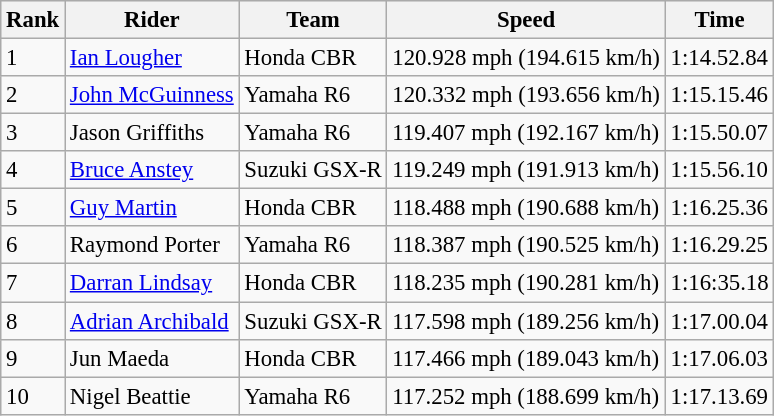<table class="wikitable" style="font-size: 95%;">
<tr style="background:#efefef;">
<th>Rank</th>
<th>Rider</th>
<th>Team</th>
<th>Speed</th>
<th>Time</th>
</tr>
<tr>
<td>1</td>
<td> <a href='#'>Ian Lougher</a></td>
<td>Honda CBR</td>
<td><span>120.928 mph (194.615 km/h)</span></td>
<td>1:14.52.84</td>
</tr>
<tr>
<td>2</td>
<td> <a href='#'>John McGuinness</a></td>
<td>Yamaha R6</td>
<td><span>120.332 mph (193.656 km/h)</span></td>
<td>1:15.15.46</td>
</tr>
<tr>
<td>3</td>
<td> Jason Griffiths</td>
<td>Yamaha R6</td>
<td><span>119.407 mph (192.167 km/h)</span></td>
<td>1:15.50.07</td>
</tr>
<tr>
<td>4</td>
<td> <a href='#'>Bruce Anstey</a></td>
<td>Suzuki GSX-R</td>
<td><span>119.249 mph (191.913 km/h)</span></td>
<td>1:15.56.10</td>
</tr>
<tr>
<td>5</td>
<td> <a href='#'>Guy Martin</a></td>
<td>Honda CBR</td>
<td><span>118.488 mph (190.688 km/h)</span></td>
<td>1:16.25.36</td>
</tr>
<tr>
<td>6</td>
<td> Raymond Porter</td>
<td>Yamaha R6</td>
<td><span>118.387 mph (190.525 km/h)</span></td>
<td>1:16.29.25</td>
</tr>
<tr>
<td>7</td>
<td> <a href='#'>Darran Lindsay</a></td>
<td>Honda CBR</td>
<td><span>118.235 mph (190.281 km/h)</span></td>
<td>1:16:35.18</td>
</tr>
<tr>
<td>8</td>
<td> <a href='#'>Adrian Archibald</a></td>
<td>Suzuki GSX-R</td>
<td><span>117.598 mph (189.256 km/h)</span></td>
<td>1:17.00.04</td>
</tr>
<tr>
<td>9</td>
<td> Jun Maeda</td>
<td>Honda CBR</td>
<td><span>117.466 mph (189.043 km/h)</span></td>
<td>1:17.06.03</td>
</tr>
<tr>
<td>10</td>
<td> Nigel Beattie</td>
<td>Yamaha R6</td>
<td><span>117.252 mph (188.699 km/h)</span></td>
<td>1:17.13.69</td>
</tr>
</table>
